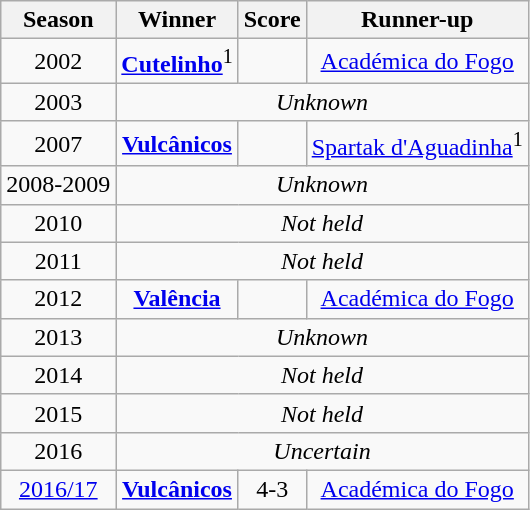<table class="wikitable" style="text-align: center; font-size:100%">
<tr>
<th>Season</th>
<th>Winner</th>
<th>Score</th>
<th>Runner-up</th>
</tr>
<tr>
<td>2002</td>
<td><strong><a href='#'>Cutelinho</a></strong><sup>1</sup></td>
<td></td>
<td><a href='#'>Académica do Fogo</a></td>
</tr>
<tr>
<td>2003</td>
<td colspan=3><em>Unknown</em></td>
</tr>
<tr>
<td>2007</td>
<td><strong><a href='#'>Vulcânicos</a></strong></td>
<td></td>
<td><a href='#'>Spartak d'Aguadinha</a><sup>1</sup></td>
</tr>
<tr>
<td>2008-2009</td>
<td colspan=3><em>Unknown</em></td>
</tr>
<tr>
<td>2010</td>
<td colspan=3><em>Not held</em></td>
</tr>
<tr>
<td>2011</td>
<td colspan=3><em>Not held</em></td>
</tr>
<tr>
<td>2012</td>
<td><strong><a href='#'>Valência</a></strong></td>
<td></td>
<td><a href='#'>Académica do Fogo</a></td>
</tr>
<tr>
<td>2013</td>
<td colspan=3><em>Unknown</em></td>
</tr>
<tr>
<td>2014</td>
<td colspan=3><em>Not held</em></td>
</tr>
<tr>
<td>2015</td>
<td colspan=3><em>Not held</em></td>
</tr>
<tr>
<td>2016</td>
<td colspan=3><em>Uncertain</em></td>
</tr>
<tr>
<td><a href='#'>2016/17</a></td>
<td><strong><a href='#'>Vulcânicos</a></strong></td>
<td>4-3</td>
<td><a href='#'>Académica do Fogo</a></td>
</tr>
</table>
